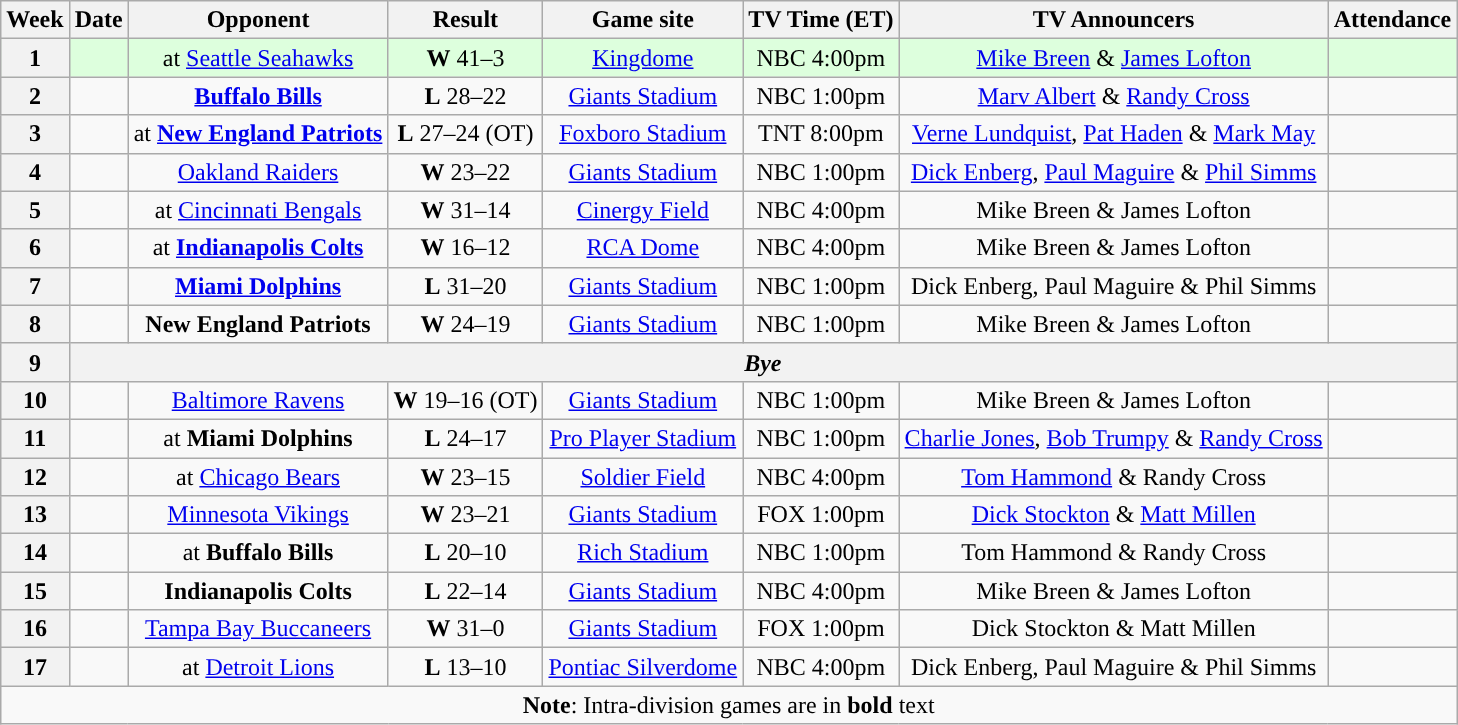<table class="wikitable" style="text-align:center;">
<tr>
<th>Week</th>
<th>Date</th>
<th>Opponent</th>
<th>Result</th>
<th>Game site</th>
<th>TV Time (ET)</th>
<th>TV Announcers</th>
<th>Attendance</th>
</tr>
<tr style="background: #ddffdd;">
<th>1</th>
<td></td>
<td>at <a href='#'>Seattle Seahawks</a></td>
<td><strong>W</strong> 41–3</td>
<td><a href='#'>Kingdome</a></td>
<td>NBC 4:00pm</td>
<td><a href='#'>Mike Breen</a> & <a href='#'>James Lofton</a></td>
<td></td>
</tr>
<tr -style="background: #ffdddd;">
<th>2</th>
<td></td>
<td><strong><a href='#'>Buffalo Bills</a></strong></td>
<td><strong>L</strong> 28–22</td>
<td><a href='#'>Giants Stadium</a></td>
<td>NBC 1:00pm</td>
<td><a href='#'>Marv Albert</a> & <a href='#'>Randy Cross</a></td>
<td></td>
</tr>
<tr -style="background: #ffdddd;">
<th>3</th>
<td></td>
<td>at <strong><a href='#'>New England Patriots</a></strong></td>
<td><strong>L</strong> 27–24 (OT)</td>
<td><a href='#'>Foxboro Stadium</a></td>
<td>TNT 8:00pm</td>
<td><a href='#'>Verne Lundquist</a>, <a href='#'>Pat Haden</a> & <a href='#'>Mark May</a></td>
<td></td>
</tr>
<tr -style="background: #ddffdd;">
<th>4</th>
<td></td>
<td><a href='#'>Oakland Raiders</a></td>
<td><strong>W</strong> 23–22</td>
<td><a href='#'>Giants Stadium</a></td>
<td>NBC 1:00pm</td>
<td><a href='#'>Dick Enberg</a>, <a href='#'>Paul Maguire</a> & <a href='#'>Phil Simms</a></td>
<td></td>
</tr>
<tr -style="background: #ddffdd;">
<th>5</th>
<td></td>
<td>at <a href='#'>Cincinnati Bengals</a></td>
<td><strong>W</strong> 31–14</td>
<td><a href='#'>Cinergy Field</a></td>
<td>NBC 4:00pm</td>
<td>Mike Breen & James Lofton</td>
<td></td>
</tr>
<tr -style="background: #ddffdd;">
<th>6</th>
<td></td>
<td>at <strong><a href='#'>Indianapolis Colts</a></strong></td>
<td><strong>W</strong> 16–12</td>
<td><a href='#'>RCA Dome</a></td>
<td>NBC 4:00pm</td>
<td>Mike Breen & James Lofton</td>
<td></td>
</tr>
<tr -style="background: #ffdddd;">
<th>7</th>
<td></td>
<td><strong><a href='#'>Miami Dolphins</a></strong></td>
<td><strong>L</strong> 31–20</td>
<td><a href='#'>Giants Stadium</a></td>
<td>NBC 1:00pm</td>
<td>Dick Enberg, Paul Maguire & Phil Simms</td>
<td></td>
</tr>
<tr -style="background: #ddffdd;">
<th>8</th>
<td></td>
<td><strong>New England Patriots</strong></td>
<td><strong>W</strong> 24–19</td>
<td><a href='#'>Giants Stadium</a></td>
<td>NBC 1:00pm</td>
<td>Mike Breen & James Lofton</td>
<td></td>
</tr>
<tr>
<th>9</th>
<th colspan="7"><strong><em>Bye</em></strong></th>
</tr>
<tr -style="background: #ddffdd;">
<th>10</th>
<td></td>
<td><a href='#'>Baltimore Ravens</a></td>
<td><strong>W</strong> 19–16 (OT)</td>
<td><a href='#'>Giants Stadium</a></td>
<td>NBC 1:00pm</td>
<td>Mike Breen & James Lofton</td>
<td></td>
</tr>
<tr -style="background: #ffdddd;">
<th>11</th>
<td></td>
<td>at <strong>Miami Dolphins</strong></td>
<td><strong>L</strong> 24–17</td>
<td><a href='#'>Pro Player Stadium</a></td>
<td>NBC 1:00pm</td>
<td><a href='#'>Charlie Jones</a>, <a href='#'>Bob Trumpy</a> & <a href='#'>Randy Cross</a></td>
<td></td>
</tr>
<tr -style="background: #ddffdd;">
<th>12</th>
<td></td>
<td>at <a href='#'>Chicago Bears</a></td>
<td><strong>W</strong> 23–15</td>
<td><a href='#'>Soldier Field</a></td>
<td>NBC 4:00pm</td>
<td><a href='#'>Tom Hammond</a> & Randy Cross</td>
<td></td>
</tr>
<tr -style="background: #ddffdd;">
<th>13</th>
<td></td>
<td><a href='#'>Minnesota Vikings</a></td>
<td><strong>W</strong> 23–21</td>
<td><a href='#'>Giants Stadium</a></td>
<td>FOX 1:00pm</td>
<td><a href='#'>Dick Stockton</a> & <a href='#'>Matt Millen</a></td>
<td></td>
</tr>
<tr -style="background: #ffdddd;">
<th>14</th>
<td></td>
<td>at <strong>Buffalo Bills</strong></td>
<td><strong>L</strong> 20–10</td>
<td><a href='#'>Rich Stadium</a></td>
<td>NBC 1:00pm</td>
<td>Tom Hammond & Randy Cross</td>
<td></td>
</tr>
<tr -style="background: #ffdddd;">
<th>15</th>
<td></td>
<td><strong>Indianapolis Colts</strong></td>
<td><strong>L</strong> 22–14</td>
<td><a href='#'>Giants Stadium</a></td>
<td>NBC 4:00pm</td>
<td>Mike Breen & James Lofton</td>
<td></td>
</tr>
<tr -style="background: #ddffdd;">
<th>16</th>
<td></td>
<td><a href='#'>Tampa Bay Buccaneers</a></td>
<td><strong>W</strong> 31–0</td>
<td><a href='#'>Giants Stadium</a></td>
<td>FOX 1:00pm</td>
<td>Dick Stockton & Matt Millen</td>
<td></td>
</tr>
<tr -style="background: #ffdddd;">
<th>17</th>
<td></td>
<td>at <a href='#'>Detroit Lions</a></td>
<td><strong>L</strong> 13–10</td>
<td><a href='#'>Pontiac Silverdome</a></td>
<td>NBC 4:00pm</td>
<td>Dick Enberg, Paul Maguire & Phil Simms</td>
<td></td>
</tr>
<tr>
<td colspan="8"><strong>Note</strong>: Intra-division games are in <strong>bold</strong> text</td>
</tr>
</table>
